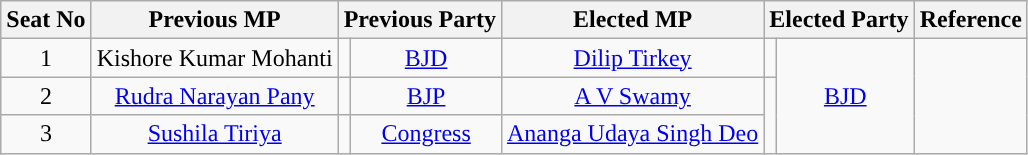<table class="wikitable">
<tr>
<th>Seat No</th>
<th>Previous MP</th>
<th colspan=2>Previous Party</th>
<th>Elected MP</th>
<th colspan=2>Elected Party</th>
<th>Reference</th>
</tr>
<tr style="text-align:center;">
<td>1</td>
<td>Kishore Kumar Mohanti</td>
<td width="1px"></td>
<td><a href='#'>BJD</a></td>
<td><a href='#'>Dilip Tirkey</a></td>
<td width="1px"></td>
<td rowspan=3><a href='#'>BJD</a></td>
<td rowspan=3></td>
</tr>
<tr style="text-align:center;">
<td>2</td>
<td><a href='#'>Rudra Narayan Pany</a></td>
<td width="1px"></td>
<td><a href='#'>BJP</a></td>
<td><a href='#'>A V Swamy</a></td>
</tr>
<tr style="text-align:center;">
<td>3</td>
<td><a href='#'>Sushila Tiriya</a></td>
<td width="1px"></td>
<td><a href='#'>Congress</a></td>
<td><a href='#'>Ananga Udaya Singh Deo</a></td>
</tr>
</table>
